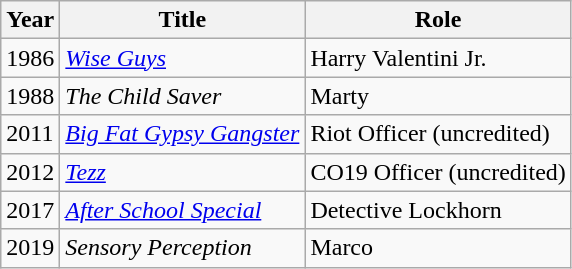<table class="wikitable sortable" style="float: centre; margin-centre: 0; margin-centre: 1em;">
<tr>
<th>Year</th>
<th>Title</th>
<th>Role</th>
</tr>
<tr>
<td>1986</td>
<td><em><a href='#'>Wise Guys</a></em></td>
<td>Harry Valentini Jr.</td>
</tr>
<tr>
<td>1988</td>
<td><em>The Child Saver</em></td>
<td>Marty</td>
</tr>
<tr>
<td>2011</td>
<td><em><a href='#'>Big Fat Gypsy Gangster</a></em></td>
<td>Riot Officer (uncredited)</td>
</tr>
<tr>
<td>2012</td>
<td><em><a href='#'>Tezz</a></em></td>
<td>CO19 Officer (uncredited)</td>
</tr>
<tr>
<td>2017</td>
<td><em><a href='#'>After School Special</a></em></td>
<td>Detective Lockhorn</td>
</tr>
<tr>
<td>2019</td>
<td><em>Sensory Perception</em></td>
<td>Marco</td>
</tr>
</table>
